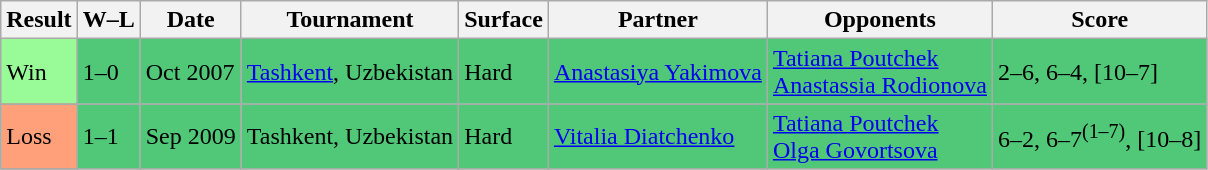<table class="sortable wikitable">
<tr>
<th>Result</th>
<th class="unsortable">W–L</th>
<th>Date</th>
<th>Tournament</th>
<th>Surface</th>
<th>Partner</th>
<th>Opponents</th>
<th class="unsortable">Score</th>
</tr>
<tr bgcolor="#50C878">
<td style="background:#98fb98;">Win</td>
<td>1–0</td>
<td>Oct 2007</td>
<td><a href='#'>Tashkent</a>, Uzbekistan</td>
<td>Hard</td>
<td> <a href='#'>Anastasiya Yakimova</a></td>
<td> <a href='#'>Tatiana Poutchek</a> <br>  <a href='#'>Anastassia Rodionova</a></td>
<td>2–6, 6–4, [10–7]</td>
</tr>
<tr bgcolor="#50C878">
<td style="background:#ffa07a;">Loss</td>
<td>1–1</td>
<td>Sep 2009</td>
<td>Tashkent, Uzbekistan</td>
<td>Hard</td>
<td> <a href='#'>Vitalia Diatchenko</a></td>
<td> <a href='#'>Tatiana Poutchek</a> <br>  <a href='#'>Olga Govortsova</a></td>
<td>6–2, 6–7<sup>(1–7)</sup>, [10–8]</td>
</tr>
</table>
